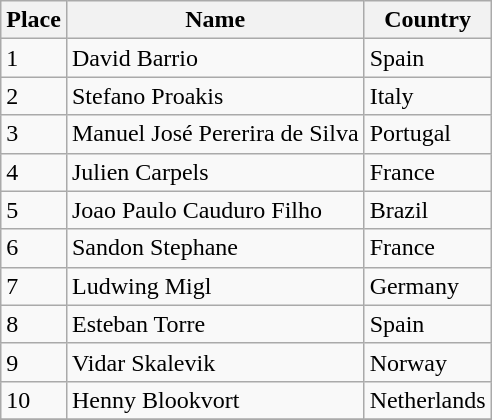<table class="wikitable">
<tr>
<th>Place</th>
<th>Name</th>
<th>Country</th>
</tr>
<tr>
<td>1</td>
<td>David Barrio</td>
<td> Spain</td>
</tr>
<tr>
<td>2</td>
<td>Stefano Proakis</td>
<td> Italy</td>
</tr>
<tr>
<td>3</td>
<td>Manuel José Pererira de Silva</td>
<td> Portugal</td>
</tr>
<tr>
<td>4</td>
<td>Julien Carpels</td>
<td> France</td>
</tr>
<tr>
<td>5</td>
<td>Joao Paulo Cauduro Filho</td>
<td> Brazil</td>
</tr>
<tr>
<td>6</td>
<td>Sandon Stephane</td>
<td> France</td>
</tr>
<tr>
<td>7</td>
<td>Ludwing Migl</td>
<td> Germany</td>
</tr>
<tr>
<td>8</td>
<td>Esteban Torre</td>
<td> Spain</td>
</tr>
<tr>
<td>9</td>
<td>Vidar Skalevik</td>
<td> Norway</td>
</tr>
<tr>
<td>10</td>
<td>Henny Blookvort</td>
<td> Netherlands</td>
</tr>
<tr>
</tr>
</table>
